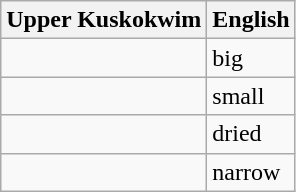<table class="wikitable">
<tr>
<th>Upper Kuskokwim</th>
<th>English</th>
</tr>
<tr>
<td></td>
<td>big</td>
</tr>
<tr>
<td></td>
<td>small</td>
</tr>
<tr>
<td></td>
<td>dried</td>
</tr>
<tr>
<td></td>
<td>narrow</td>
</tr>
</table>
